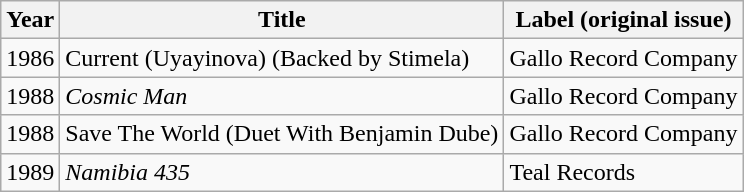<table class="wikitable">
<tr>
<th>Year</th>
<th>Title</th>
<th>Label (original issue)</th>
</tr>
<tr>
<td>1986</td>
<td>Current (Uyayinova) (Backed by Stimela)</td>
<td>Gallo Record Company</td>
</tr>
<tr>
<td>1988</td>
<td><em> Cosmic Man</em></td>
<td>Gallo Record Company </td>
</tr>
<tr>
<td>1988</td>
<td>Save The World (Duet With Benjamin Dube)</td>
<td>Gallo Record Company</td>
</tr>
<tr>
<td>1989</td>
<td><em> Namibia 435</em></td>
<td>Teal Records </td>
</tr>
</table>
